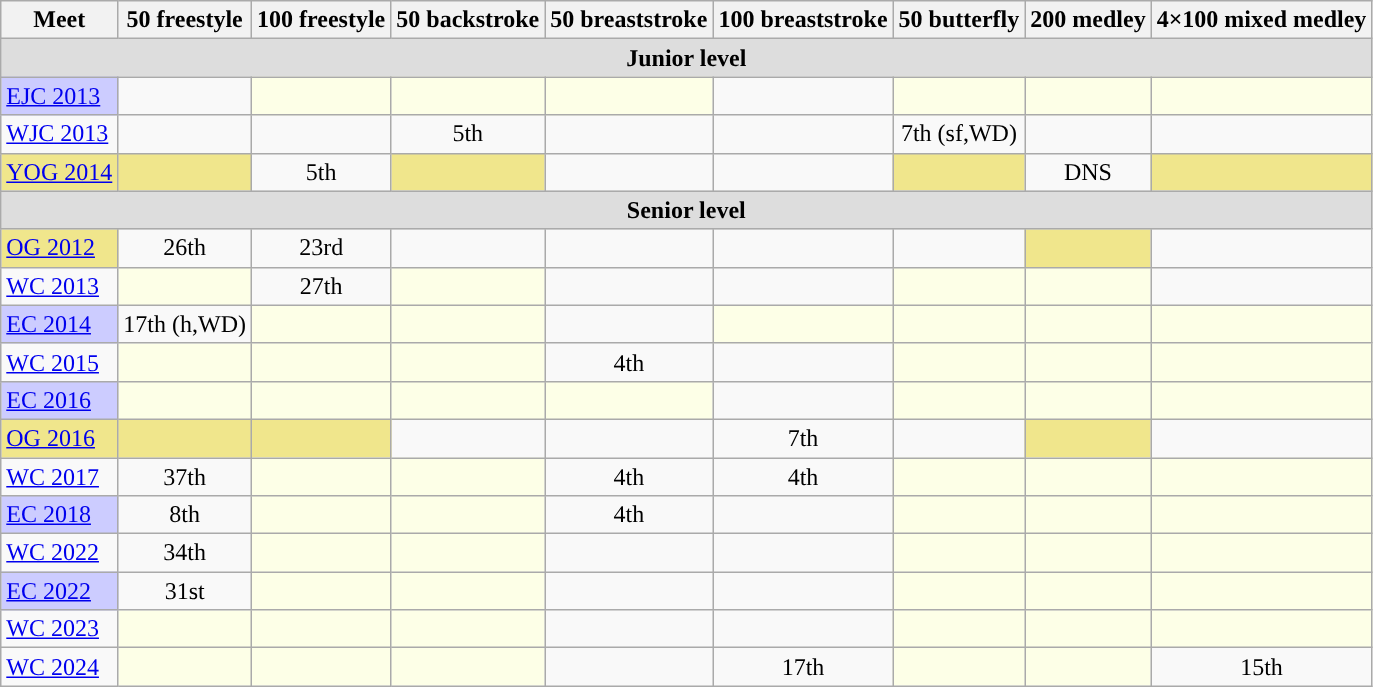<table class="sortable wikitable">
<tr>
<th>Meet</th>
<th class="unsortable">50 freestyle</th>
<th class="unsortable">100 freestyle</th>
<th class="unsortable">50 backstroke</th>
<th class="unsortable">50 breaststroke</th>
<th class="unsortable">100 breaststroke</th>
<th class="unsortable">50 butterfly</th>
<th class="unsortable">200 medley</th>
<th class="unsortable">4×100 mixed medley</th>
</tr>
<tr bgcolor="#DDDDDD">
<td colspan="9" align="center"><strong>Junior level</strong></td>
</tr>
<tr>
<td style="background:#ccccff"><a href='#'>EJC 2013</a></td>
<td align="center"></td>
<td style="background:#fdffe7"></td>
<td style="background:#fdffe7"></td>
<td style="background:#fdffe7"></td>
<td align="center"></td>
<td style="background:#fdffe7"></td>
<td style="background:#fdffe7"></td>
<td style="background:#fdffe7"></td>
</tr>
<tr>
<td><a href='#'>WJC 2013</a></td>
<td align="center"></td>
<td align="center"></td>
<td align="center">5th</td>
<td align="center"></td>
<td align="center"></td>
<td align="center">7th (sf,WD)</td>
<td align="center"></td>
<td align="center"></td>
</tr>
<tr>
<td style="background:#f0e68c"><a href='#'>YOG 2014</a></td>
<td style="background:#f0e68c"></td>
<td align="center">5th</td>
<td style="background:#f0e68c"></td>
<td align="center"></td>
<td align="center"></td>
<td style="background:#f0e68c"></td>
<td align="center">DNS</td>
<td style="background:#f0e68c"></td>
</tr>
<tr bgcolor="#DDDDDD">
<td colspan="9" align="center"><strong>Senior level</strong></td>
</tr>
<tr>
<td style="background:#f0e68c"><a href='#'>OG 2012</a></td>
<td align="center">26th</td>
<td align="center">23rd</td>
<td></td>
<td></td>
<td align="center"></td>
<td></td>
<td style="background:#f0e68c"></td>
<td></td>
</tr>
<tr>
<td><a href='#'>WC 2013</a></td>
<td style="background:#fdffe7"></td>
<td align="center">27th</td>
<td style="background:#fdffe7"></td>
<td align="center"></td>
<td align="center"></td>
<td style="background:#fdffe7"></td>
<td style="background:#fdffe7"></td>
<td></td>
</tr>
<tr>
<td style="background:#ccccff"><a href='#'>EC 2014</a></td>
<td align="center">17th (h,WD)</td>
<td style="background:#fdffe7"></td>
<td style="background:#fdffe7"></td>
<td align="center"></td>
<td style="background:#fdffe7"></td>
<td style="background:#fdffe7"></td>
<td style="background:#fdffe7"></td>
<td style="background:#fdffe7"></td>
</tr>
<tr>
<td><a href='#'>WC 2015</a></td>
<td style="background:#fdffe7"></td>
<td style="background:#fdffe7"></td>
<td style="background:#fdffe7"></td>
<td align="center">4th</td>
<td align="center"></td>
<td style="background:#fdffe7"></td>
<td style="background:#fdffe7"></td>
<td style="background:#fdffe7"></td>
</tr>
<tr>
<td style="background:#ccccff"><a href='#'>EC 2016</a></td>
<td style="background:#fdffe7"></td>
<td style="background:#fdffe7"></td>
<td style="background:#fdffe7"></td>
<td style="background:#fdffe7"></td>
<td align="center"></td>
<td style="background:#fdffe7"></td>
<td style="background:#fdffe7"></td>
<td style="background:#fdffe7"></td>
</tr>
<tr>
<td style="background:#f0e68c"><a href='#'>OG 2016</a></td>
<td style="background:#f0e68c"></td>
<td style="background:#f0e68c"></td>
<td></td>
<td></td>
<td align="center">7th</td>
<td></td>
<td style="background:#f0e68c"></td>
<td></td>
</tr>
<tr>
<td><a href='#'>WC 2017</a></td>
<td align="center">37th</td>
<td style="background:#fdffe7"></td>
<td style="background:#fdffe7"></td>
<td align="center">4th</td>
<td align="center">4th</td>
<td style="background:#fdffe7"></td>
<td style="background:#fdffe7"></td>
<td style="background:#fdffe7"></td>
</tr>
<tr>
<td style="background:#ccccff"><a href='#'>EC 2018</a></td>
<td align="center">8th</td>
<td style="background:#fdffe7"></td>
<td style="background:#fdffe7"></td>
<td align="center">4th</td>
<td align="center"></td>
<td style="background:#fdffe7"></td>
<td style="background:#fdffe7"></td>
<td style="background:#fdffe7"></td>
</tr>
<tr>
<td><a href='#'>WC 2022</a></td>
<td align="center">34th</td>
<td style="background:#fdffe7"></td>
<td style="background:#fdffe7"></td>
<td align="center"></td>
<td align="center"></td>
<td style="background:#fdffe7"></td>
<td style="background:#fdffe7"></td>
<td style="background:#fdffe7"></td>
</tr>
<tr>
<td style="background:#ccccff"><a href='#'>EC 2022</a></td>
<td align="center">31st</td>
<td style="background:#fdffe7"></td>
<td style="background:#fdffe7"></td>
<td align="center"></td>
<td align="center"></td>
<td style="background:#fdffe7"></td>
<td style="background:#fdffe7"></td>
<td style="background:#fdffe7"></td>
</tr>
<tr>
<td><a href='#'>WC 2023</a></td>
<td style="background:#fdffe7"></td>
<td style="background:#fdffe7"></td>
<td style="background:#fdffe7"></td>
<td align="center"></td>
<td align="center"></td>
<td style="background:#fdffe7"></td>
<td style="background:#fdffe7"></td>
<td style="background:#fdffe7"></td>
</tr>
<tr>
<td><a href='#'>WC 2024</a></td>
<td style="background:#fdffe7"></td>
<td style="background:#fdffe7"></td>
<td style="background:#fdffe7"></td>
<td align="center"></td>
<td align="center">17th</td>
<td style="background:#fdffe7"></td>
<td style="background:#fdffe7"></td>
<td align="center">15th</td>
</tr>
</table>
